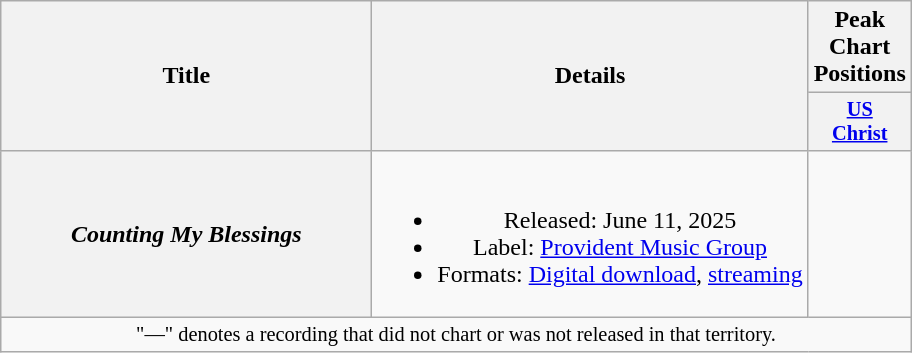<table class="wikitable plainrowheaders" style="text-align:center;">
<tr>
<th scope="col" rowspan="2" style="width:15em;">Title</th>
<th rowspan="2" scope="col">Details</th>
<th>Peak<br>Chart<br>Positions</th>
</tr>
<tr>
<th scope="col" style="width:3em;font-size:85%;"><a href='#'>US<br>Christ</a><br></th>
</tr>
<tr>
<th scope="row"><em>Counting My Blessings</em></th>
<td><br><ul><li>Released: June 11, 2025</li><li>Label: <a href='#'>Provident Music Group</a></li><li>Formats: <a href='#'>Digital download</a>, <a href='#'>streaming</a></li></ul></td>
<td></td>
</tr>
<tr>
<td colspan="11" style="font-size:85%">"—" denotes a recording that did not chart or was not released in that territory.</td>
</tr>
</table>
